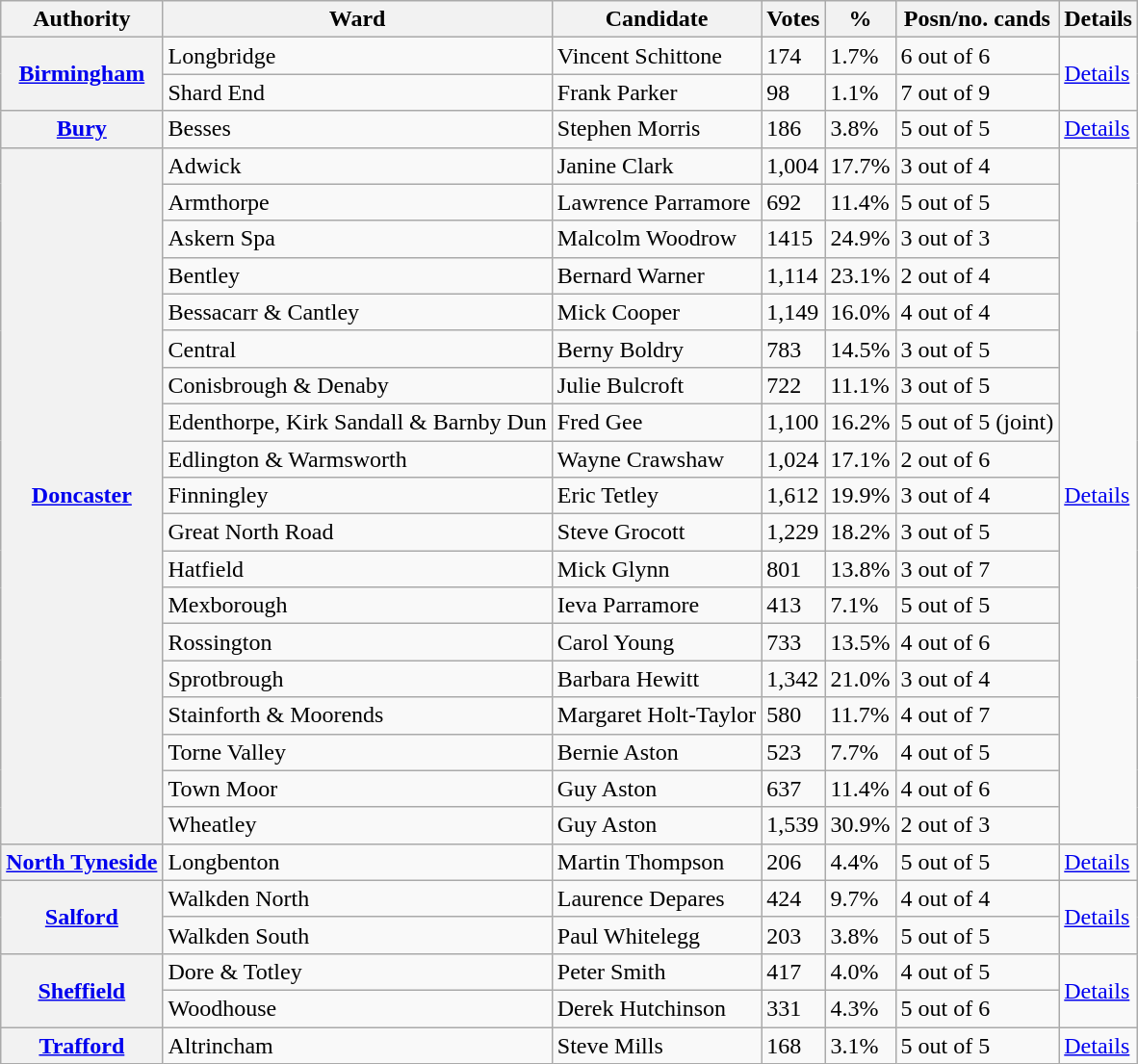<table class="wikitable">
<tr>
<th>Authority</th>
<th>Ward</th>
<th>Candidate</th>
<th>Votes</th>
<th>%</th>
<th>Posn/no. cands</th>
<th>Details</th>
</tr>
<tr>
<th rowspan=2><a href='#'>Birmingham</a></th>
<td>Longbridge</td>
<td>Vincent Schittone</td>
<td>174</td>
<td>1.7%</td>
<td>6 out of 6</td>
<td rowspan=2><a href='#'>Details</a></td>
</tr>
<tr>
<td>Shard End</td>
<td>Frank Parker</td>
<td>98</td>
<td>1.1%</td>
<td>7 out of 9</td>
</tr>
<tr>
<th><a href='#'>Bury</a></th>
<td>Besses</td>
<td>Stephen Morris</td>
<td>186</td>
<td>3.8%</td>
<td>5 out of 5</td>
<td><a href='#'>Details</a></td>
</tr>
<tr>
<th rowspan=19><a href='#'>Doncaster</a></th>
<td>Adwick</td>
<td>Janine Clark</td>
<td>1,004</td>
<td>17.7%</td>
<td>3 out of 4</td>
<td rowspan=19><a href='#'>Details</a></td>
</tr>
<tr>
<td>Armthorpe</td>
<td>Lawrence Parramore</td>
<td>692</td>
<td>11.4%</td>
<td>5 out of 5</td>
</tr>
<tr>
<td>Askern Spa</td>
<td>Malcolm Woodrow</td>
<td>1415</td>
<td>24.9%</td>
<td>3 out of 3</td>
</tr>
<tr>
<td>Bentley</td>
<td>Bernard Warner</td>
<td>1,114</td>
<td>23.1%</td>
<td>2 out of 4</td>
</tr>
<tr>
<td>Bessacarr & Cantley</td>
<td>Mick Cooper</td>
<td>1,149</td>
<td>16.0%</td>
<td>4 out of 4</td>
</tr>
<tr>
<td>Central</td>
<td>Berny Boldry</td>
<td>783</td>
<td>14.5%</td>
<td>3 out of 5</td>
</tr>
<tr>
<td>Conisbrough & Denaby</td>
<td>Julie Bulcroft</td>
<td>722</td>
<td>11.1%</td>
<td>3 out of 5</td>
</tr>
<tr>
<td>Edenthorpe, Kirk Sandall & Barnby Dun</td>
<td>Fred Gee</td>
<td>1,100</td>
<td>16.2%</td>
<td>5 out of 5 (joint)</td>
</tr>
<tr>
<td>Edlington & Warmsworth</td>
<td>Wayne Crawshaw</td>
<td>1,024</td>
<td>17.1%</td>
<td>2 out of 6</td>
</tr>
<tr>
<td>Finningley</td>
<td>Eric Tetley</td>
<td>1,612</td>
<td>19.9%</td>
<td>3 out of 4</td>
</tr>
<tr>
<td>Great North Road</td>
<td>Steve Grocott</td>
<td>1,229</td>
<td>18.2%</td>
<td>3 out of 5</td>
</tr>
<tr>
<td>Hatfield</td>
<td>Mick Glynn</td>
<td>801</td>
<td>13.8%</td>
<td>3 out of 7</td>
</tr>
<tr>
<td>Mexborough</td>
<td>Ieva Parramore</td>
<td>413</td>
<td>7.1%</td>
<td>5 out of 5</td>
</tr>
<tr>
<td>Rossington</td>
<td>Carol Young</td>
<td>733</td>
<td>13.5%</td>
<td>4 out of 6</td>
</tr>
<tr>
<td>Sprotbrough</td>
<td>Barbara Hewitt</td>
<td>1,342</td>
<td>21.0%</td>
<td>3 out of 4</td>
</tr>
<tr>
<td>Stainforth & Moorends</td>
<td>Margaret Holt-Taylor</td>
<td>580</td>
<td>11.7%</td>
<td>4 out of 7</td>
</tr>
<tr>
<td>Torne Valley</td>
<td>Bernie Aston</td>
<td>523</td>
<td>7.7%</td>
<td>4 out of 5</td>
</tr>
<tr>
<td>Town Moor</td>
<td>Guy Aston</td>
<td>637</td>
<td>11.4%</td>
<td>4 out of 6</td>
</tr>
<tr>
<td>Wheatley</td>
<td>Guy Aston</td>
<td>1,539</td>
<td>30.9%</td>
<td>2 out of 3</td>
</tr>
<tr>
<th><a href='#'>North Tyneside</a></th>
<td>Longbenton</td>
<td>Martin Thompson</td>
<td>206</td>
<td>4.4%</td>
<td>5 out of 5</td>
<td><a href='#'>Details</a></td>
</tr>
<tr>
<th rowspan=2><a href='#'>Salford</a></th>
<td>Walkden North</td>
<td>Laurence Depares</td>
<td>424</td>
<td>9.7%</td>
<td>4 out of 4</td>
<td rowspan=2><a href='#'>Details</a></td>
</tr>
<tr>
<td>Walkden South</td>
<td>Paul Whitelegg</td>
<td>203</td>
<td>3.8%</td>
<td>5 out of 5</td>
</tr>
<tr>
<th rowspan=2><a href='#'>Sheffield</a></th>
<td>Dore & Totley</td>
<td>Peter Smith</td>
<td>417</td>
<td>4.0%</td>
<td>4 out of 5</td>
<td rowspan=2><a href='#'>Details</a></td>
</tr>
<tr>
<td>Woodhouse</td>
<td>Derek Hutchinson</td>
<td>331</td>
<td>4.3%</td>
<td>5 out of 6</td>
</tr>
<tr>
<th><a href='#'>Trafford</a></th>
<td>Altrincham</td>
<td>Steve Mills</td>
<td>168</td>
<td>3.1%</td>
<td>5 out of 5</td>
<td><a href='#'>Details</a></td>
</tr>
</table>
